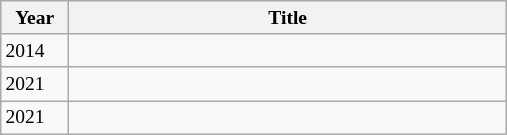<table class="wikitable" style=font-size:small>
<tr>
<th style="width:3em">Year</th>
<th style="width:22em">Title</th>
</tr>
<tr>
<td>2014</td>
<td><br></td>
</tr>
<tr>
<td>2021</td>
<td><br></td>
</tr>
<tr>
<td>2021</td>
<td><br></td>
</tr>
</table>
